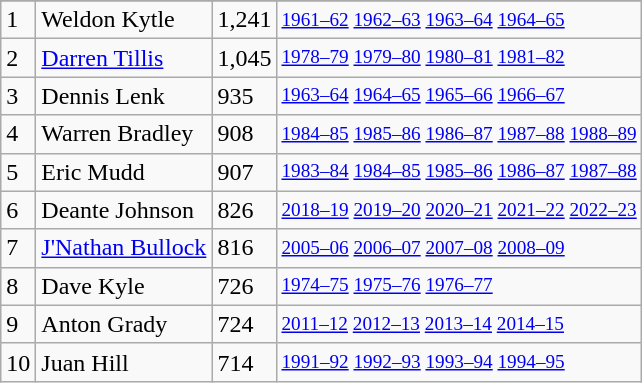<table class="wikitable">
<tr>
</tr>
<tr>
<td>1</td>
<td>Weldon Kytle</td>
<td>1,241</td>
<td style="font-size:80%;"><a href='#'>1961–62</a> <a href='#'>1962–63</a> <a href='#'>1963–64</a> <a href='#'>1964–65</a></td>
</tr>
<tr>
<td>2</td>
<td><a href='#'>Darren Tillis</a></td>
<td>1,045</td>
<td style="font-size:80%;"><a href='#'>1978–79</a> <a href='#'>1979–80</a> <a href='#'>1980–81</a> <a href='#'>1981–82</a></td>
</tr>
<tr>
<td>3</td>
<td>Dennis Lenk</td>
<td>935</td>
<td style="font-size:80%;"><a href='#'>1963–64</a> <a href='#'>1964–65</a> <a href='#'>1965–66</a> <a href='#'>1966–67</a></td>
</tr>
<tr>
<td>4</td>
<td>Warren Bradley</td>
<td>908</td>
<td style="font-size:80%;"><a href='#'>1984–85</a> <a href='#'>1985–86</a> <a href='#'>1986–87</a> <a href='#'>1987–88</a> <a href='#'>1988–89</a></td>
</tr>
<tr>
<td>5</td>
<td>Eric Mudd</td>
<td>907</td>
<td style="font-size:80%;"><a href='#'>1983–84</a> <a href='#'>1984–85</a> <a href='#'>1985–86</a> <a href='#'>1986–87</a> <a href='#'>1987–88</a></td>
</tr>
<tr>
<td>6</td>
<td>Deante Johnson</td>
<td>826</td>
<td style="font-size:80%;"><a href='#'>2018–19</a> <a href='#'>2019–20</a> <a href='#'>2020–21</a> <a href='#'>2021–22</a> <a href='#'>2022–23</a></td>
</tr>
<tr>
<td>7</td>
<td><a href='#'>J'Nathan Bullock</a></td>
<td>816</td>
<td style="font-size:80%;"><a href='#'>2005–06</a> <a href='#'>2006–07</a> <a href='#'>2007–08</a> <a href='#'>2008–09</a></td>
</tr>
<tr>
<td>8</td>
<td>Dave Kyle</td>
<td>726</td>
<td style="font-size:80%;"><a href='#'>1974–75</a> <a href='#'>1975–76</a> <a href='#'>1976–77</a></td>
</tr>
<tr>
<td>9</td>
<td>Anton Grady</td>
<td>724</td>
<td style="font-size:80%;"><a href='#'>2011–12</a> <a href='#'>2012–13</a> <a href='#'>2013–14</a> <a href='#'>2014–15</a></td>
</tr>
<tr>
<td>10</td>
<td>Juan Hill</td>
<td>714</td>
<td style="font-size:80%;"><a href='#'>1991–92</a> <a href='#'>1992–93</a> <a href='#'>1993–94</a> <a href='#'>1994–95</a></td>
</tr>
</table>
